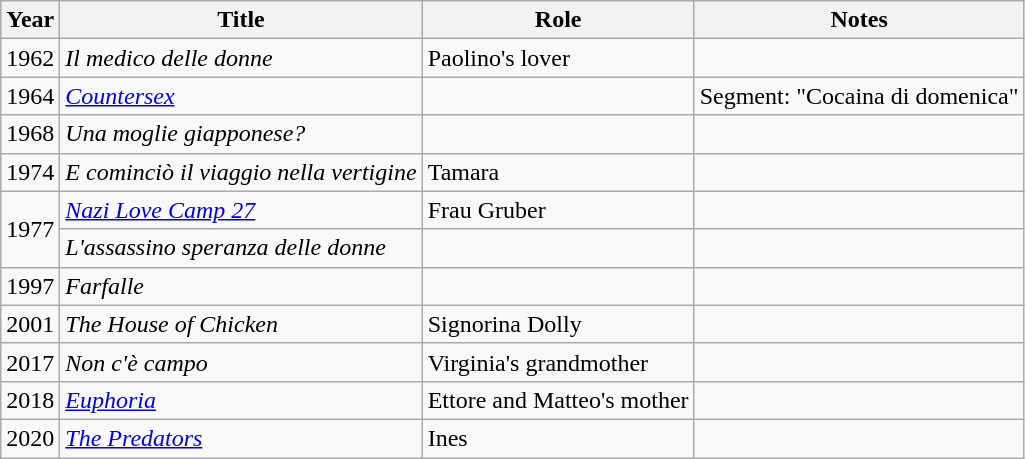<table class="wikitable plainrowheaders sortable">
<tr>
<th scope="col">Year</th>
<th scope="col">Title</th>
<th scope="col">Role</th>
<th scope="col">Notes</th>
</tr>
<tr>
<td>1962</td>
<td><em>Il medico delle donne</em></td>
<td>Paolino's lover</td>
<td></td>
</tr>
<tr>
<td>1964</td>
<td><em><a href='#'>Countersex</a></em></td>
<td></td>
<td>Segment: "Cocaina di domenica"</td>
</tr>
<tr>
<td>1968</td>
<td><em>Una moglie giapponese?</em></td>
<td></td>
<td></td>
</tr>
<tr>
<td>1974</td>
<td><em>E cominciò il viaggio nella vertigine</em></td>
<td>Tamara</td>
<td></td>
</tr>
<tr>
<td rowspan=2>1977</td>
<td><em><a href='#'>Nazi Love Camp 27</a></em></td>
<td>Frau Gruber</td>
<td></td>
</tr>
<tr>
<td><em>L'assassino speranza delle donne</em></td>
<td></td>
<td></td>
</tr>
<tr>
<td>1997</td>
<td><em>Farfalle</em></td>
<td></td>
<td></td>
</tr>
<tr>
<td>2001</td>
<td><em>The House of Chicken</em></td>
<td>Signorina Dolly</td>
<td></td>
</tr>
<tr>
<td>2017</td>
<td><em>Non c'è campo</em></td>
<td>Virginia's grandmother</td>
<td></td>
</tr>
<tr>
<td>2018</td>
<td><em><a href='#'>Euphoria</a></em></td>
<td>Ettore and Matteo's mother</td>
<td></td>
</tr>
<tr>
<td>2020</td>
<td><em><a href='#'>The Predators</a></em></td>
<td>Ines</td>
<td></td>
</tr>
</table>
